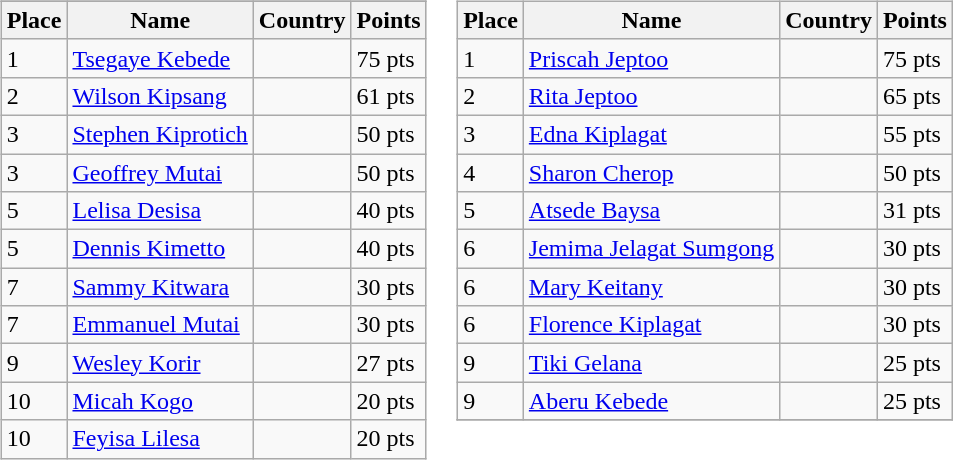<table>
<tr valign="top">
<td><br><table class="wikitable">
<tr>
</tr>
<tr>
<th>Place</th>
<th>Name</th>
<th>Country</th>
<th>Points</th>
</tr>
<tr>
<td>1</td>
<td><a href='#'>Tsegaye Kebede</a></td>
<td></td>
<td>75 pts</td>
</tr>
<tr>
<td>2</td>
<td><a href='#'>Wilson Kipsang</a></td>
<td></td>
<td>61 pts</td>
</tr>
<tr>
<td>3</td>
<td><a href='#'>Stephen Kiprotich</a></td>
<td></td>
<td>50 pts</td>
</tr>
<tr>
<td>3</td>
<td><a href='#'>Geoffrey Mutai</a></td>
<td></td>
<td>50 pts</td>
</tr>
<tr>
<td>5</td>
<td><a href='#'>Lelisa Desisa</a></td>
<td></td>
<td>40 pts</td>
</tr>
<tr>
<td>5</td>
<td><a href='#'>Dennis Kimetto</a></td>
<td></td>
<td>40 pts</td>
</tr>
<tr>
<td>7</td>
<td><a href='#'>Sammy Kitwara</a></td>
<td></td>
<td>30 pts</td>
</tr>
<tr>
<td>7</td>
<td><a href='#'>Emmanuel Mutai</a></td>
<td></td>
<td>30 pts</td>
</tr>
<tr>
<td>9</td>
<td><a href='#'>Wesley Korir</a></td>
<td></td>
<td>27 pts</td>
</tr>
<tr>
<td>10</td>
<td><a href='#'>Micah Kogo</a></td>
<td></td>
<td>20 pts</td>
</tr>
<tr>
<td>10</td>
<td><a href='#'>Feyisa Lilesa</a></td>
<td></td>
<td>20 pts</td>
</tr>
</table>
</td>
<td><br><table class="wikitable">
<tr>
<th>Place</th>
<th>Name</th>
<th>Country</th>
<th>Points</th>
</tr>
<tr>
<td>1</td>
<td><a href='#'>Priscah Jeptoo</a></td>
<td></td>
<td>75 pts</td>
</tr>
<tr>
<td>2</td>
<td><a href='#'>Rita Jeptoo</a></td>
<td></td>
<td>65 pts</td>
</tr>
<tr>
<td>3</td>
<td><a href='#'>Edna Kiplagat</a></td>
<td></td>
<td>55 pts</td>
</tr>
<tr>
<td>4</td>
<td><a href='#'>Sharon Cherop</a></td>
<td></td>
<td>50 pts</td>
</tr>
<tr>
<td>5</td>
<td><a href='#'>Atsede Baysa</a></td>
<td></td>
<td>31 pts</td>
</tr>
<tr>
<td>6</td>
<td><a href='#'>Jemima Jelagat Sumgong</a></td>
<td></td>
<td>30 pts</td>
</tr>
<tr>
<td>6</td>
<td><a href='#'>Mary Keitany</a></td>
<td></td>
<td>30 pts</td>
</tr>
<tr>
<td>6</td>
<td><a href='#'>Florence Kiplagat</a></td>
<td></td>
<td>30 pts</td>
</tr>
<tr>
<td>9</td>
<td><a href='#'>Tiki Gelana</a></td>
<td></td>
<td>25 pts</td>
</tr>
<tr>
<td>9</td>
<td><a href='#'>Aberu Kebede</a></td>
<td></td>
<td>25 pts</td>
</tr>
<tr>
</tr>
</table>
</td>
</tr>
</table>
